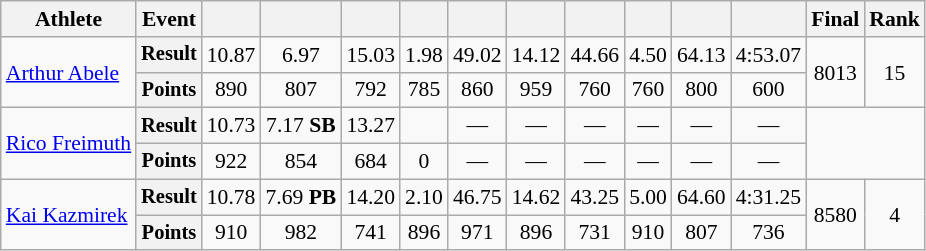<table class="wikitable" style="font-size:90%">
<tr>
<th>Athlete</th>
<th>Event</th>
<th></th>
<th></th>
<th></th>
<th></th>
<th></th>
<th></th>
<th></th>
<th></th>
<th></th>
<th></th>
<th>Final</th>
<th>Rank</th>
</tr>
<tr align=center>
<td rowspan=2 align=left><a href='#'>Arthur Abele</a></td>
<th style="font-size:95%">Result</th>
<td>10.87</td>
<td>6.97</td>
<td>15.03</td>
<td>1.98</td>
<td>49.02</td>
<td>14.12</td>
<td>44.66</td>
<td>4.50</td>
<td>64.13</td>
<td>4:53.07</td>
<td rowspan=2>8013</td>
<td rowspan=2>15</td>
</tr>
<tr align=center>
<th style="font-size:95%">Points</th>
<td>890</td>
<td>807</td>
<td>792</td>
<td>785</td>
<td>860</td>
<td>959</td>
<td>760</td>
<td>760</td>
<td>800</td>
<td>600</td>
</tr>
<tr align=center>
<td rowspan=2 align=left><a href='#'>Rico Freimuth</a></td>
<th style="font-size:95%">Result</th>
<td>10.73</td>
<td>7.17 <strong>SB</strong></td>
<td>13.27</td>
<td></td>
<td>—</td>
<td>—</td>
<td>—</td>
<td>—</td>
<td>—</td>
<td>—</td>
<td rowspan=2 colspan=2></td>
</tr>
<tr align=center>
<th style="font-size:95%">Points</th>
<td>922</td>
<td>854</td>
<td>684</td>
<td>0</td>
<td>—</td>
<td>—</td>
<td>—</td>
<td>—</td>
<td>—</td>
<td>—</td>
</tr>
<tr align=center>
<td rowspan=2 align=left><a href='#'>Kai Kazmirek</a></td>
<th style="font-size:95%">Result</th>
<td>10.78</td>
<td>7.69 <strong>PB</strong></td>
<td>14.20</td>
<td>2.10</td>
<td>46.75</td>
<td>14.62</td>
<td>43.25</td>
<td>5.00</td>
<td>64.60</td>
<td>4:31.25</td>
<td rowspan=2>8580</td>
<td rowspan=2>4</td>
</tr>
<tr align=center>
<th style="font-size:95%">Points</th>
<td>910</td>
<td>982</td>
<td>741</td>
<td>896</td>
<td>971</td>
<td>896</td>
<td>731</td>
<td>910</td>
<td>807</td>
<td>736</td>
</tr>
</table>
